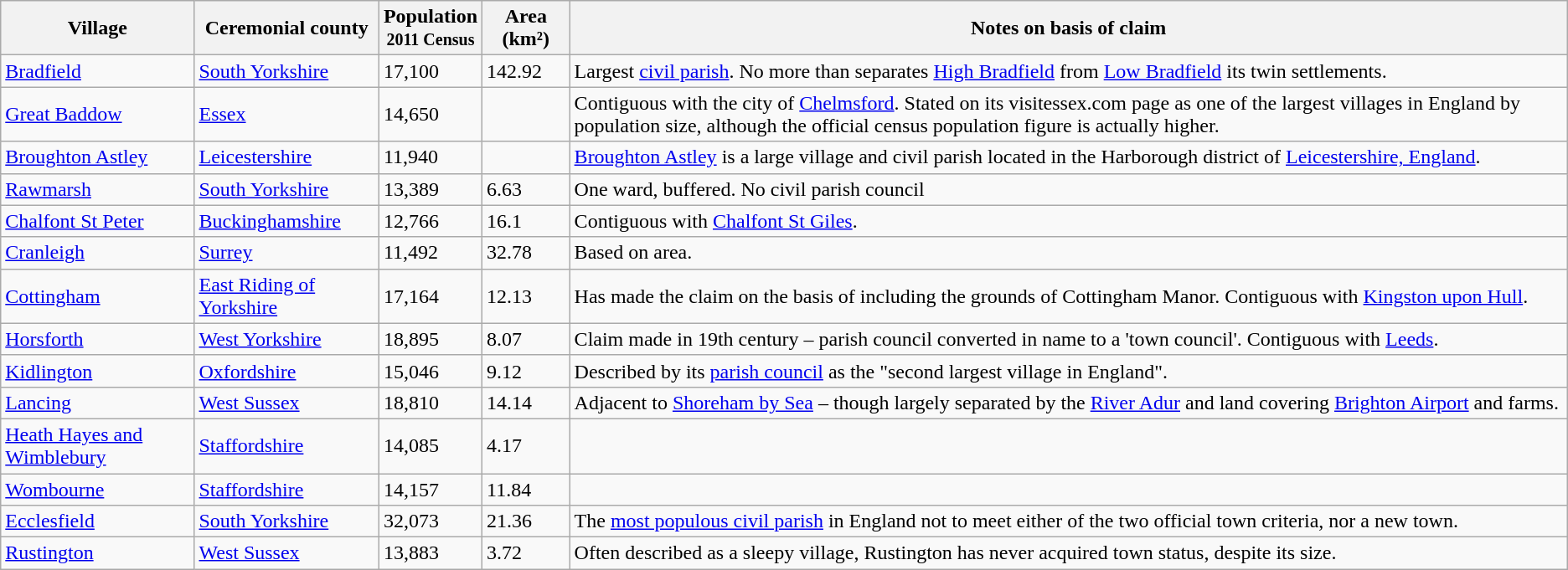<table class="wikitable sortable">
<tr>
<th>Village</th>
<th>Ceremonial county</th>
<th>Population<br><small>2011 Census</small></th>
<th>Area (km²)</th>
<th>Notes on basis of claim </th>
</tr>
<tr>
<td><a href='#'>Bradfield</a></td>
<td><a href='#'>South Yorkshire</a></td>
<td>17,100</td>
<td>142.92</td>
<td>Largest <a href='#'>civil parish</a>.  No more than  separates <a href='#'>High Bradfield</a> from <a href='#'>Low Bradfield</a> its twin settlements.</td>
</tr>
<tr>
<td><a href='#'>Great Baddow</a></td>
<td><a href='#'>Essex</a></td>
<td>14,650</td>
<td></td>
<td>Contiguous with the city of <a href='#'>Chelmsford</a>. Stated on its visitessex.com page as one of the largest villages in England by population size, although the official census population figure is actually higher.</td>
</tr>
<tr>
<td><a href='#'>Broughton Astley</a></td>
<td><a href='#'>Leicestershire</a></td>
<td>11,940</td>
<td></td>
<td><a href='#'>Broughton Astley</a> is a large village and civil parish located in the Harborough district of <a href='#'>Leicestershire, England</a>.</td>
</tr>
<tr>
<td><a href='#'>Rawmarsh</a></td>
<td><a href='#'>South Yorkshire</a></td>
<td>13,389</td>
<td>6.63</td>
<td>One ward, buffered. No civil parish council</td>
</tr>
<tr>
<td><a href='#'>Chalfont St Peter</a></td>
<td><a href='#'>Buckinghamshire</a></td>
<td>12,766</td>
<td>16.1</td>
<td>Contiguous with <a href='#'>Chalfont St Giles</a>.</td>
</tr>
<tr>
<td><a href='#'>Cranleigh</a></td>
<td><a href='#'>Surrey</a></td>
<td>11,492</td>
<td>32.78</td>
<td>Based on area.</td>
</tr>
<tr>
<td><a href='#'>Cottingham</a></td>
<td><a href='#'>East Riding of Yorkshire</a></td>
<td>17,164</td>
<td>12.13</td>
<td>Has made the claim on the basis of including the grounds of Cottingham Manor. Contiguous with <a href='#'>Kingston upon Hull</a>.</td>
</tr>
<tr>
<td><a href='#'>Horsforth</a></td>
<td><a href='#'>West Yorkshire</a></td>
<td>18,895</td>
<td>8.07</td>
<td>Claim made in 19th century – parish council converted in name to a 'town council'. Contiguous with <a href='#'>Leeds</a>.</td>
</tr>
<tr>
<td><a href='#'>Kidlington</a></td>
<td><a href='#'>Oxfordshire</a></td>
<td>15,046</td>
<td>9.12</td>
<td>Described by its <a href='#'>parish council</a> as the "second largest village in England".</td>
</tr>
<tr>
<td><a href='#'>Lancing</a></td>
<td><a href='#'>West Sussex</a></td>
<td>18,810</td>
<td>14.14</td>
<td>Adjacent to <a href='#'>Shoreham by Sea</a> – though largely separated by the <a href='#'>River Adur</a> and land covering <a href='#'>Brighton Airport</a> and farms.</td>
</tr>
<tr>
<td><a href='#'>Heath Hayes and Wimblebury</a></td>
<td><a href='#'>Staffordshire</a></td>
<td>14,085</td>
<td>4.17</td>
<td></td>
</tr>
<tr>
<td><a href='#'>Wombourne</a></td>
<td><a href='#'>Staffordshire</a></td>
<td>14,157</td>
<td>11.84</td>
<td></td>
</tr>
<tr>
<td><a href='#'>Ecclesfield</a></td>
<td><a href='#'>South Yorkshire</a></td>
<td>32,073</td>
<td>21.36</td>
<td>The <a href='#'>most populous civil parish</a> in England not to meet either of the two official town criteria, nor a new town.</td>
</tr>
<tr>
<td><a href='#'>Rustington</a></td>
<td><a href='#'>West Sussex</a></td>
<td>13,883</td>
<td>3.72</td>
<td>Often described as a sleepy village, Rustington has never acquired town status, despite its size.</td>
</tr>
</table>
